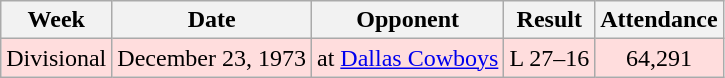<table class="wikitable">
<tr>
<th>Week</th>
<th>Date</th>
<th>Opponent</th>
<th>Result</th>
<th>Attendance</th>
</tr>
<tr style="background: #ffdddd;">
<td>Divisional</td>
<td>December 23, 1973</td>
<td>at <a href='#'>Dallas Cowboys</a></td>
<td>L 27–16</td>
<td style="text-align: center;">64,291</td>
</tr>
</table>
